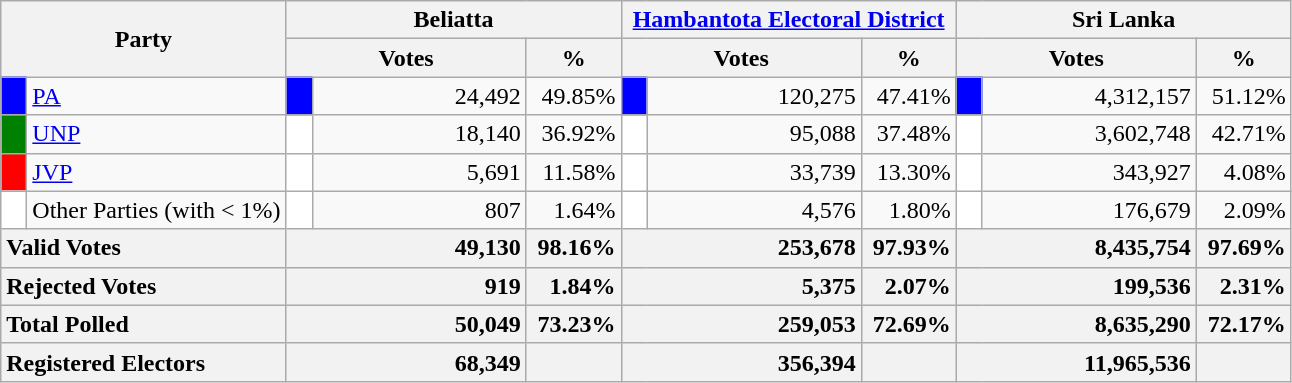<table class="wikitable">
<tr>
<th colspan="2" width="144px"rowspan="2">Party</th>
<th colspan="3" width="216px">Beliatta</th>
<th colspan="3" width="216px"><a href='#'>Hambantota Electoral District</a></th>
<th colspan="3" width="216px">Sri Lanka</th>
</tr>
<tr>
<th colspan="2" width="144px">Votes</th>
<th>%</th>
<th colspan="2" width="144px">Votes</th>
<th>%</th>
<th colspan="2" width="144px">Votes</th>
<th>%</th>
</tr>
<tr>
<td style="background-color:blue;" width="10px"></td>
<td style="text-align:left;"><a href='#'>PA</a></td>
<td style="background-color:blue;" width="10px"></td>
<td style="text-align:right;">24,492</td>
<td style="text-align:right;">49.85%</td>
<td style="background-color:blue;" width="10px"></td>
<td style="text-align:right;">120,275</td>
<td style="text-align:right;">47.41%</td>
<td style="background-color:blue;" width="10px"></td>
<td style="text-align:right;">4,312,157</td>
<td style="text-align:right;">51.12%</td>
</tr>
<tr>
<td style="background-color:green;" width="10px"></td>
<td style="text-align:left;"><a href='#'>UNP</a></td>
<td style="background-color:white;" width="10px"></td>
<td style="text-align:right;">18,140</td>
<td style="text-align:right;">36.92%</td>
<td style="background-color:white;" width="10px"></td>
<td style="text-align:right;">95,088</td>
<td style="text-align:right;">37.48%</td>
<td style="background-color:white;" width="10px"></td>
<td style="text-align:right;">3,602,748</td>
<td style="text-align:right;">42.71%</td>
</tr>
<tr>
<td style="background-color:red;" width="10px"></td>
<td style="text-align:left;"><a href='#'>JVP</a></td>
<td style="background-color:white;" width="10px"></td>
<td style="text-align:right;">5,691</td>
<td style="text-align:right;">11.58%</td>
<td style="background-color:white;" width="10px"></td>
<td style="text-align:right;">33,739</td>
<td style="text-align:right;">13.30%</td>
<td style="background-color:white;" width="10px"></td>
<td style="text-align:right;">343,927</td>
<td style="text-align:right;">4.08%</td>
</tr>
<tr>
<td style="background-color:white;" width="10px"></td>
<td style="text-align:left;">Other Parties (with < 1%)</td>
<td style="background-color:white;" width="10px"></td>
<td style="text-align:right;">807</td>
<td style="text-align:right;">1.64%</td>
<td style="background-color:white;" width="10px"></td>
<td style="text-align:right;">4,576</td>
<td style="text-align:right;">1.80%</td>
<td style="background-color:white;" width="10px"></td>
<td style="text-align:right;">176,679</td>
<td style="text-align:right;">2.09%</td>
</tr>
<tr>
<th colspan="2" width="144px"style="text-align:left;">Valid Votes</th>
<th style="text-align:right;"colspan="2" width="144px">49,130</th>
<th style="text-align:right;">98.16%</th>
<th style="text-align:right;"colspan="2" width="144px">253,678</th>
<th style="text-align:right;">97.93%</th>
<th style="text-align:right;"colspan="2" width="144px">8,435,754</th>
<th style="text-align:right;">97.69%</th>
</tr>
<tr>
<th colspan="2" width="144px"style="text-align:left;">Rejected Votes</th>
<th style="text-align:right;"colspan="2" width="144px">919</th>
<th style="text-align:right;">1.84%</th>
<th style="text-align:right;"colspan="2" width="144px">5,375</th>
<th style="text-align:right;">2.07%</th>
<th style="text-align:right;"colspan="2" width="144px">199,536</th>
<th style="text-align:right;">2.31%</th>
</tr>
<tr>
<th colspan="2" width="144px"style="text-align:left;">Total Polled</th>
<th style="text-align:right;"colspan="2" width="144px">50,049</th>
<th style="text-align:right;">73.23%</th>
<th style="text-align:right;"colspan="2" width="144px">259,053</th>
<th style="text-align:right;">72.69%</th>
<th style="text-align:right;"colspan="2" width="144px">8,635,290</th>
<th style="text-align:right;">72.17%</th>
</tr>
<tr>
<th colspan="2" width="144px"style="text-align:left;">Registered Electors</th>
<th style="text-align:right;"colspan="2" width="144px">68,349</th>
<th></th>
<th style="text-align:right;"colspan="2" width="144px">356,394</th>
<th></th>
<th style="text-align:right;"colspan="2" width="144px">11,965,536</th>
<th></th>
</tr>
</table>
